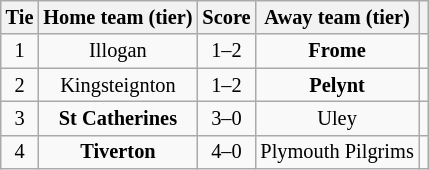<table class="wikitable" style="text-align:center; font-size:85%">
<tr>
<th>Tie</th>
<th>Home team (tier)</th>
<th>Score</th>
<th>Away team (tier)</th>
<th></th>
</tr>
<tr>
<td align="center">1</td>
<td>Illogan</td>
<td align="center">1–2</td>
<td><strong>Frome</strong></td>
<td></td>
</tr>
<tr>
<td align="center">2</td>
<td>Kingsteignton</td>
<td align="center">1–2</td>
<td><strong>Pelynt</strong></td>
<td></td>
</tr>
<tr>
<td align="center">3</td>
<td><strong>St Catherines</strong></td>
<td align="center">3–0</td>
<td>Uley</td>
<td></td>
</tr>
<tr>
<td align="center">4</td>
<td><strong>Tiverton</strong></td>
<td align="center">4–0</td>
<td>Plymouth Pilgrims</td>
<td></td>
</tr>
</table>
